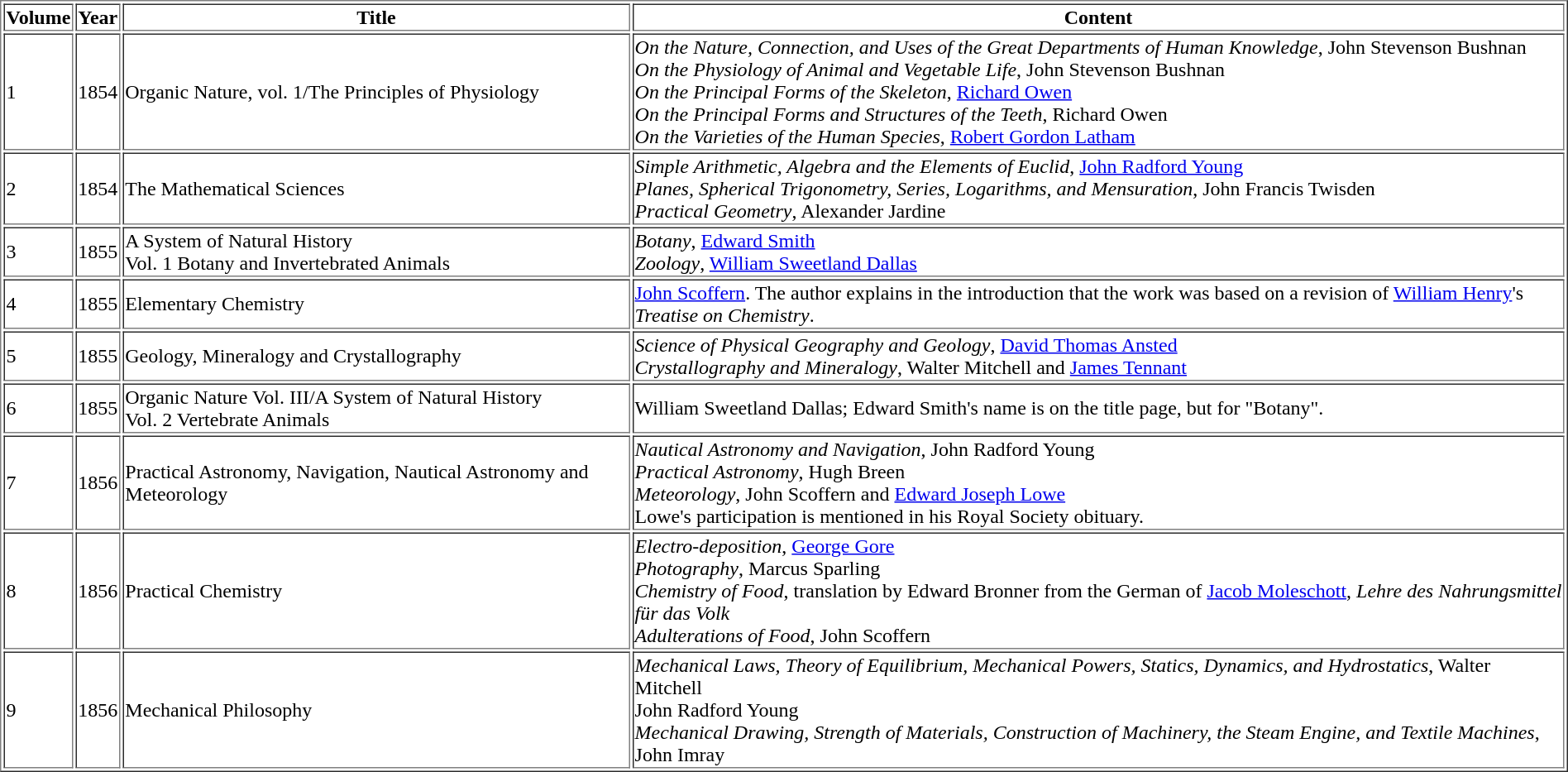<table border=1>
<tr>
<th>Volume</th>
<th>Year</th>
<th>Title</th>
<th>Content</th>
</tr>
<tr>
<td>1</td>
<td>1854</td>
<td>Organic Nature, vol. 1/The Principles of Physiology</td>
<td><em>On the Nature, Connection, and Uses of the Great Departments of Human Knowledge</em>, John Stevenson Bushnan<br><em>On the Physiology of Animal and Vegetable Life</em>, John Stevenson Bushnan<br><em>On the Principal Forms of the Skeleton</em>, <a href='#'>Richard Owen</a><br><em>On the Principal Forms and Structures of the Teeth</em>, Richard Owen<br><em>On the Varieties of the Human Species</em>, <a href='#'>Robert Gordon Latham</a></td>
</tr>
<tr>
<td>2</td>
<td>1854</td>
<td>The Mathematical Sciences</td>
<td><em>Simple Arithmetic, Algebra and the Elements of Euclid</em>, <a href='#'>John Radford Young</a><br><em>Planes, Spherical Trigonometry, Series, Logarithms, and Mensuration</em>, John Francis Twisden<br><em>Practical Geometry</em>, Alexander Jardine</td>
</tr>
<tr>
<td>3</td>
<td>1855</td>
<td>A System of Natural History<br>Vol. 1 Botany and Invertebrated Animals</td>
<td><em>Botany</em>, <a href='#'>Edward Smith</a><br><em>Zoology</em>, <a href='#'>William Sweetland Dallas</a></td>
</tr>
<tr>
<td>4</td>
<td>1855</td>
<td>Elementary Chemistry</td>
<td><a href='#'>John Scoffern</a>. The author explains in the introduction that the work was based on a revision of <a href='#'>William Henry</a>'s <em>Treatise on Chemistry</em>.</td>
</tr>
<tr>
<td>5</td>
<td>1855</td>
<td>Geology, Mineralogy and Crystallography</td>
<td><em>Science of Physical Geography and Geology</em>, <a href='#'>David Thomas Ansted</a><br><em>Crystallography and Mineralogy</em>, Walter Mitchell and <a href='#'>James Tennant</a></td>
</tr>
<tr>
<td>6</td>
<td>1855</td>
<td>Organic Nature Vol. III/A System of Natural History<br>Vol. 2 Vertebrate Animals</td>
<td>William Sweetland Dallas; Edward Smith's name is on the title page, but for "Botany".</td>
</tr>
<tr>
<td>7</td>
<td>1856</td>
<td>Practical Astronomy, Navigation, Nautical Astronomy and Meteorology</td>
<td><em>Nautical Astronomy and Navigation</em>, John Radford Young<br><em>Practical Astronomy</em>, Hugh Breen<br><em>Meteorology</em>, John Scoffern and <a href='#'>Edward Joseph Lowe</a><br> Lowe's participation is mentioned in his Royal Society obituary.</td>
</tr>
<tr>
<td>8</td>
<td>1856</td>
<td>Practical Chemistry</td>
<td><em>Electro-deposition</em>, <a href='#'>George Gore</a><br><em>Photography</em>, Marcus Sparling<br><em>Chemistry of Food</em>, translation by Edward Bronner from the German of <a href='#'>Jacob Moleschott</a>, <em>Lehre des Nahrungsmittel für das Volk</em><br><em>Adulterations of Food</em>, John Scoffern</td>
</tr>
<tr>
<td>9</td>
<td>1856</td>
<td>Mechanical Philosophy</td>
<td><em>Mechanical Laws, Theory of Equilibrium, Mechanical Powers, Statics, Dynamics, and Hydrostatics</em>, Walter Mitchell<br>John Radford Young<br><em>Mechanical Drawing, Strength of Materials, Construction of Machinery, the Steam Engine, and Textile Machines</em>, John Imray</td>
</tr>
</table>
